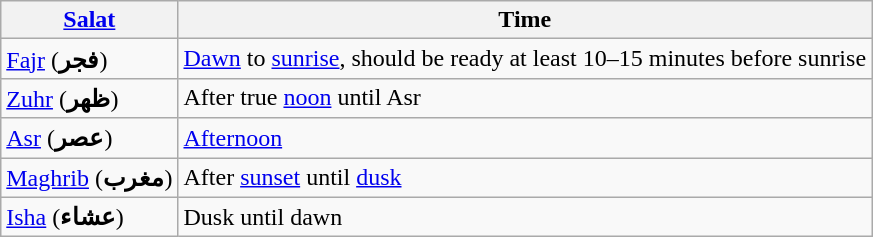<table class="wikitable">
<tr>
<th><a href='#'>Salat</a></th>
<th>Time</th>
</tr>
<tr>
<td><a href='#'>Fajr</a> (<strong>فجر</strong>)</td>
<td><a href='#'>Dawn</a> to <a href='#'>sunrise</a>, should be ready at least 10–15 minutes before sunrise</td>
</tr>
<tr>
<td><a href='#'>Zuhr</a> (<strong>ظهر</strong>)</td>
<td>After true <a href='#'>noon</a> until Asr</td>
</tr>
<tr>
<td><a href='#'>Asr</a> (<strong>عصر</strong>)</td>
<td><a href='#'>Afternoon</a></td>
</tr>
<tr>
<td><a href='#'>Maghrib</a> (<strong>مغرب</strong>)</td>
<td>After <a href='#'>sunset</a> until <a href='#'>dusk</a></td>
</tr>
<tr>
<td><a href='#'>Isha</a> (<strong>عشاء</strong>)</td>
<td>Dusk until dawn</td>
</tr>
</table>
